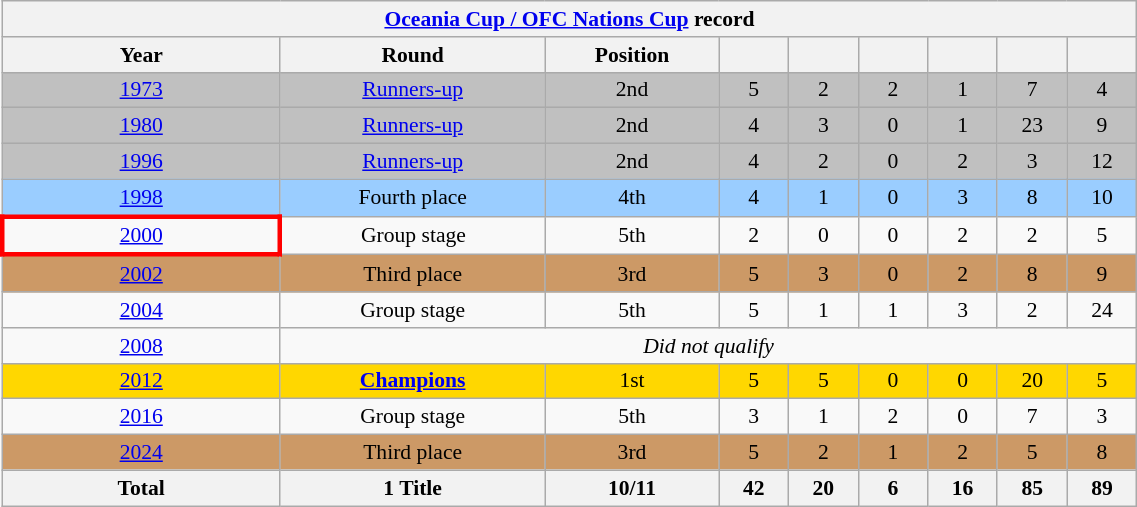<table class="wikitable collapsed" style="font-size:90%; text-align:center;" width="60%">
<tr>
<th colspan="9"><a href='#'>Oceania Cup / OFC Nations Cup</a> record</th>
</tr>
<tr>
<th width=100>Year</th>
<th width=95>Round</th>
<th width=60>Position</th>
<th width=20></th>
<th width=20></th>
<th width=20></th>
<th width=20></th>
<th width=20></th>
<th width=20></th>
</tr>
<tr style="background:silver;">
<td> <a href='#'>1973</a></td>
<td><a href='#'>Runners-up</a></td>
<td>2nd</td>
<td>5</td>
<td>2</td>
<td>2</td>
<td>1</td>
<td>7</td>
<td>4</td>
</tr>
<tr style="background:silver;">
<td> <a href='#'>1980</a></td>
<td><a href='#'>Runners-up</a></td>
<td>2nd</td>
<td>4</td>
<td>3</td>
<td>0</td>
<td>1</td>
<td>23</td>
<td>9</td>
</tr>
<tr style="background:silver;">
<td> <a href='#'>1996</a></td>
<td><a href='#'>Runners-up</a></td>
<td>2nd</td>
<td>4</td>
<td>2</td>
<td>0</td>
<td>2</td>
<td>3</td>
<td>12</td>
</tr>
<tr style="background:#9acdff;">
<td> <a href='#'>1998</a></td>
<td>Fourth place</td>
<td>4th</td>
<td>4</td>
<td>1</td>
<td>0</td>
<td>3</td>
<td>8</td>
<td>10</td>
</tr>
<tr>
<td style="border: 3px solid red"> <a href='#'>2000</a></td>
<td>Group stage</td>
<td>5th</td>
<td>2</td>
<td>0</td>
<td>0</td>
<td>2</td>
<td>2</td>
<td>5</td>
</tr>
<tr style="background:#c96;">
<td> <a href='#'>2002</a></td>
<td>Third place</td>
<td>3rd</td>
<td>5</td>
<td>3</td>
<td>0</td>
<td>2</td>
<td>8</td>
<td>9</td>
</tr>
<tr>
<td> <a href='#'>2004</a></td>
<td>Group stage</td>
<td>5th</td>
<td>5</td>
<td>1</td>
<td>1</td>
<td>3</td>
<td>2</td>
<td>24</td>
</tr>
<tr>
<td> <a href='#'>2008</a></td>
<td colspan="8"><em>Did not qualify</em></td>
</tr>
<tr>
<td style="background:gold;"> <a href='#'>2012</a></td>
<td style="background:gold;"><strong><a href='#'>Champions</a></strong></td>
<td style="background:gold;">1st</td>
<td style="background:gold;">5</td>
<td style="background:gold;">5</td>
<td style="background:gold;">0</td>
<td style="background:gold;">0</td>
<td style="background:gold;">20</td>
<td style="background:gold;">5</td>
</tr>
<tr>
<td> <a href='#'>2016</a></td>
<td>Group stage</td>
<td>5th</td>
<td>3</td>
<td>1</td>
<td>2</td>
<td>0</td>
<td>7</td>
<td>3</td>
</tr>
<tr style="background:#c96;">
<td>  <a href='#'>2024</a></td>
<td>Third place</td>
<td>3rd</td>
<td>5</td>
<td>2</td>
<td>1</td>
<td>2</td>
<td>5</td>
<td>8</td>
</tr>
<tr>
<th>Total</th>
<th>1 Title</th>
<th>10/11</th>
<th>42</th>
<th>20</th>
<th>6</th>
<th>16</th>
<th>85</th>
<th>89</th>
</tr>
</table>
